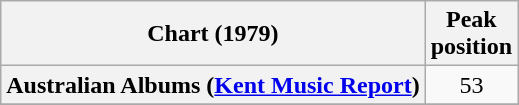<table class="wikitable sortable plainrowheaders">
<tr>
<th>Chart (1979)</th>
<th>Peak<br>position</th>
</tr>
<tr>
<th scope="row">Australian Albums (<a href='#'>Kent Music Report</a>)</th>
<td style="text-align:center;">53</td>
</tr>
<tr>
</tr>
<tr>
</tr>
<tr>
</tr>
<tr>
</tr>
</table>
